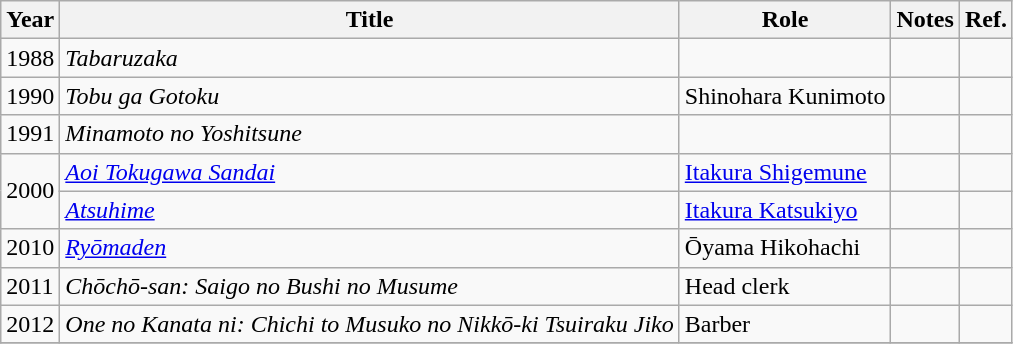<table class="wikitable">
<tr>
<th>Year</th>
<th>Title</th>
<th>Role</th>
<th>Notes</th>
<th>Ref.</th>
</tr>
<tr>
<td>1988</td>
<td><em>Tabaruzaka</em></td>
<td></td>
<td></td>
<td></td>
</tr>
<tr>
<td>1990</td>
<td><em>Tobu ga Gotoku</em></td>
<td>Shinohara Kunimoto</td>
<td></td>
<td></td>
</tr>
<tr>
<td>1991</td>
<td><em>Minamoto no Yoshitsune</em></td>
<td></td>
<td></td>
<td></td>
</tr>
<tr>
<td rowspan="2">2000</td>
<td><em><a href='#'>Aoi Tokugawa Sandai</a></em></td>
<td><a href='#'>Itakura Shigemune</a></td>
<td></td>
<td></td>
</tr>
<tr>
<td><em><a href='#'>Atsuhime</a></em></td>
<td><a href='#'>Itakura Katsukiyo</a></td>
<td></td>
<td></td>
</tr>
<tr>
<td>2010</td>
<td><em><a href='#'>Ryōmaden</a></em></td>
<td>Ōyama Hikohachi</td>
<td></td>
<td></td>
</tr>
<tr>
<td>2011</td>
<td><em>Chōchō-san: Saigo no Bushi no Musume</em></td>
<td>Head clerk</td>
<td></td>
<td></td>
</tr>
<tr>
<td>2012</td>
<td><em>One no Kanata ni: Chichi to Musuko no Nikkō-ki Tsuiraku Jiko</em></td>
<td>Barber</td>
<td></td>
<td></td>
</tr>
<tr>
</tr>
</table>
